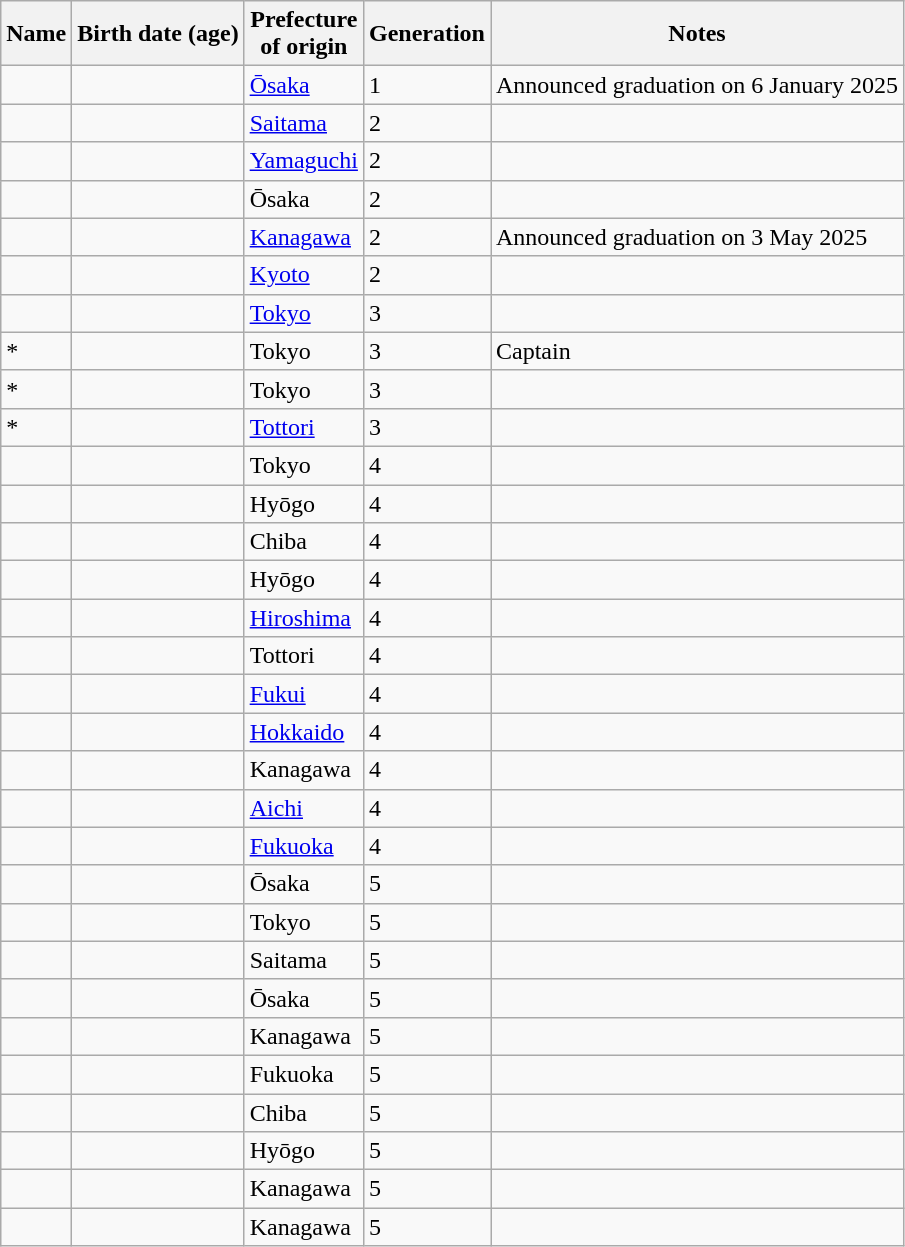<table class="wikitable sortable">
<tr>
<th>Name</th>
<th>Birth date (age)</th>
<th>Prefecture<br>of origin</th>
<th data-sort-type="number">Generation</th>
<th>Notes</th>
</tr>
<tr>
<td></td>
<td></td>
<td><a href='#'>Ōsaka</a></td>
<td>1</td>
<td>Announced graduation on 6 January 2025</td>
</tr>
<tr>
<td></td>
<td></td>
<td><a href='#'>Saitama</a></td>
<td>2</td>
<td></td>
</tr>
<tr>
<td></td>
<td></td>
<td><a href='#'>Yamaguchi</a></td>
<td>2</td>
<td></td>
</tr>
<tr>
<td></td>
<td></td>
<td>Ōsaka</td>
<td>2</td>
<td></td>
</tr>
<tr>
<td></td>
<td></td>
<td><a href='#'>Kanagawa</a></td>
<td>2</td>
<td>Announced graduation on 3 May 2025</td>
</tr>
<tr>
<td></td>
<td></td>
<td><a href='#'>Kyoto</a></td>
<td>2</td>
<td></td>
</tr>
<tr>
<td></td>
<td></td>
<td><a href='#'>Tokyo</a></td>
<td>3</td>
<td></td>
</tr>
<tr>
<td>*</td>
<td></td>
<td>Tokyo</td>
<td>3</td>
<td>Captain</td>
</tr>
<tr>
<td>*</td>
<td></td>
<td>Tokyo</td>
<td>3</td>
<td></td>
</tr>
<tr>
<td>*</td>
<td></td>
<td><a href='#'>Tottori</a></td>
<td>3</td>
<td></td>
</tr>
<tr>
<td></td>
<td></td>
<td>Tokyo</td>
<td>4</td>
<td></td>
</tr>
<tr>
<td></td>
<td></td>
<td>Hyōgo</td>
<td>4</td>
<td></td>
</tr>
<tr>
<td></td>
<td></td>
<td>Chiba</td>
<td>4</td>
<td></td>
</tr>
<tr>
<td></td>
<td></td>
<td>Hyōgo</td>
<td>4</td>
<td></td>
</tr>
<tr>
<td></td>
<td></td>
<td><a href='#'>Hiroshima</a></td>
<td>4</td>
<td></td>
</tr>
<tr>
<td></td>
<td></td>
<td>Tottori</td>
<td>4</td>
<td></td>
</tr>
<tr>
<td></td>
<td></td>
<td><a href='#'>Fukui</a></td>
<td>4</td>
<td></td>
</tr>
<tr>
<td></td>
<td></td>
<td><a href='#'>Hokkaido</a></td>
<td>4</td>
<td></td>
</tr>
<tr>
<td></td>
<td></td>
<td>Kanagawa</td>
<td>4</td>
<td></td>
</tr>
<tr>
<td></td>
<td></td>
<td><a href='#'>Aichi</a></td>
<td>4</td>
<td></td>
</tr>
<tr>
<td></td>
<td></td>
<td><a href='#'>Fukuoka</a></td>
<td>4</td>
<td></td>
</tr>
<tr>
<td></td>
<td></td>
<td>Ōsaka</td>
<td>5</td>
<td></td>
</tr>
<tr>
<td></td>
<td></td>
<td>Tokyo</td>
<td>5</td>
<td></td>
</tr>
<tr>
<td></td>
<td></td>
<td>Saitama</td>
<td>5</td>
<td></td>
</tr>
<tr>
<td></td>
<td></td>
<td>Ōsaka</td>
<td>5</td>
<td></td>
</tr>
<tr>
<td></td>
<td></td>
<td>Kanagawa</td>
<td>5</td>
<td></td>
</tr>
<tr>
<td></td>
<td></td>
<td>Fukuoka</td>
<td>5</td>
<td></td>
</tr>
<tr>
<td></td>
<td></td>
<td>Chiba</td>
<td>5</td>
<td></td>
</tr>
<tr>
<td></td>
<td></td>
<td>Hyōgo</td>
<td>5</td>
<td></td>
</tr>
<tr>
<td></td>
<td></td>
<td>Kanagawa</td>
<td>5</td>
<td></td>
</tr>
<tr>
<td></td>
<td></td>
<td>Kanagawa</td>
<td>5</td>
<td></td>
</tr>
</table>
